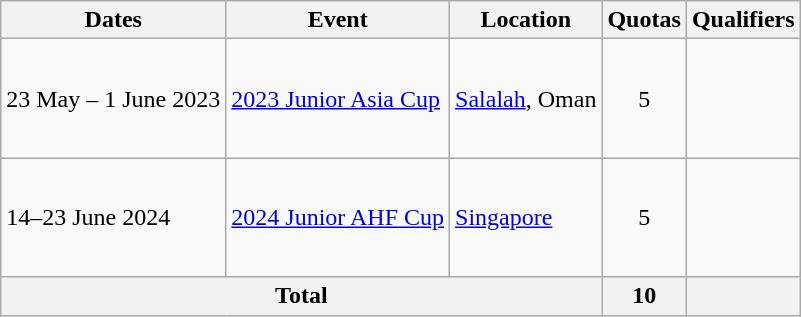<table class="wikitable">
<tr>
<th>Dates</th>
<th>Event</th>
<th>Location</th>
<th>Quotas</th>
<th>Qualifiers</th>
</tr>
<tr>
<td>23 May – 1 June 2023</td>
<td><a href='#'>2023 Junior Asia Cup</a></td>
<td><a href='#'>Salalah</a>, Oman</td>
<td align=center>5</td>
<td><br><br><br><br></td>
</tr>
<tr>
<td>14–23 June 2024</td>
<td><a href='#'>2024 Junior AHF Cup</a></td>
<td><a href='#'>Singapore</a></td>
<td align=center>5</td>
<td><br><br><br><br></td>
</tr>
<tr>
<th colspan=3>Total</th>
<th>10</th>
<th></th>
</tr>
</table>
